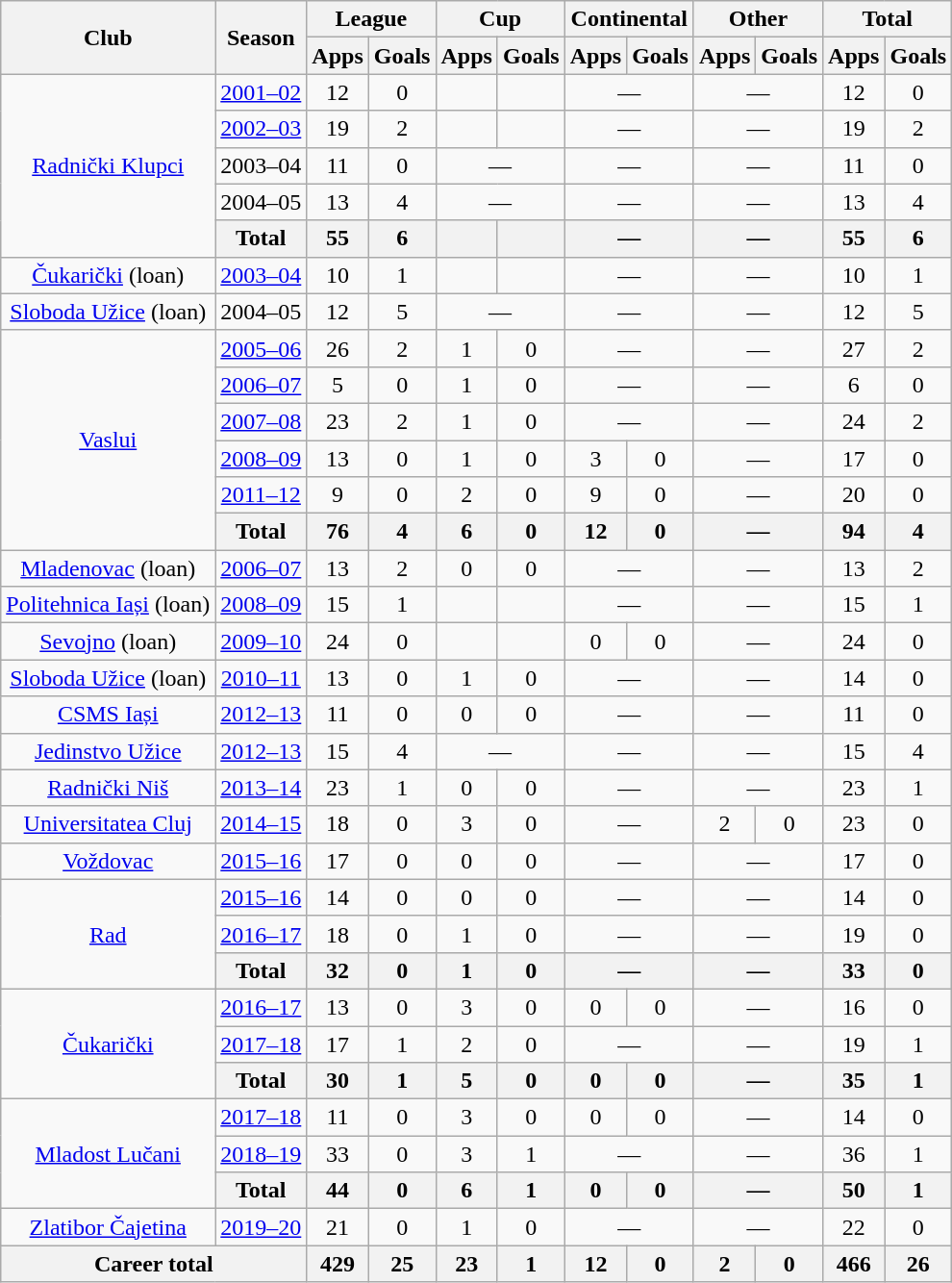<table class="wikitable" style="text-align:center">
<tr>
<th rowspan="2">Club</th>
<th rowspan="2">Season</th>
<th colspan="2">League</th>
<th colspan="2">Cup</th>
<th colspan="2">Continental</th>
<th colspan="2">Other</th>
<th colspan="2">Total</th>
</tr>
<tr>
<th>Apps</th>
<th>Goals</th>
<th>Apps</th>
<th>Goals</th>
<th>Apps</th>
<th>Goals</th>
<th>Apps</th>
<th>Goals</th>
<th>Apps</th>
<th>Goals</th>
</tr>
<tr>
<td rowspan="5"><a href='#'>Radnički Klupci</a></td>
<td><a href='#'>2001–02</a></td>
<td>12</td>
<td>0</td>
<td></td>
<td></td>
<td colspan="2">—</td>
<td colspan="2">—</td>
<td>12</td>
<td>0</td>
</tr>
<tr>
<td><a href='#'>2002–03</a></td>
<td>19</td>
<td>2</td>
<td></td>
<td></td>
<td colspan="2">—</td>
<td colspan="2">—</td>
<td>19</td>
<td>2</td>
</tr>
<tr>
<td>2003–04</td>
<td>11</td>
<td>0</td>
<td colspan="2">—</td>
<td colspan="2">—</td>
<td colspan="2">—</td>
<td>11</td>
<td>0</td>
</tr>
<tr>
<td>2004–05</td>
<td>13</td>
<td>4</td>
<td colspan="2">—</td>
<td colspan="2">—</td>
<td colspan="2">—</td>
<td>13</td>
<td>4</td>
</tr>
<tr>
<th>Total</th>
<th>55</th>
<th>6</th>
<th></th>
<th></th>
<th colspan="2">—</th>
<th colspan="2">—</th>
<th>55</th>
<th>6</th>
</tr>
<tr>
<td><a href='#'>Čukarički</a> (loan)</td>
<td><a href='#'>2003–04</a></td>
<td>10</td>
<td>1</td>
<td></td>
<td></td>
<td colspan="2">—</td>
<td colspan="2">—</td>
<td>10</td>
<td>1</td>
</tr>
<tr>
<td><a href='#'>Sloboda Užice</a> (loan)</td>
<td>2004–05</td>
<td>12</td>
<td>5</td>
<td colspan="2">—</td>
<td colspan="2">—</td>
<td colspan="2">—</td>
<td>12</td>
<td>5</td>
</tr>
<tr>
<td rowspan="6"><a href='#'>Vaslui</a></td>
<td><a href='#'>2005–06</a></td>
<td>26</td>
<td>2</td>
<td>1</td>
<td>0</td>
<td colspan="2">—</td>
<td colspan="2">—</td>
<td>27</td>
<td>2</td>
</tr>
<tr>
<td><a href='#'>2006–07</a></td>
<td>5</td>
<td>0</td>
<td>1</td>
<td>0</td>
<td colspan="2">—</td>
<td colspan="2">—</td>
<td>6</td>
<td>0</td>
</tr>
<tr>
<td><a href='#'>2007–08</a></td>
<td>23</td>
<td>2</td>
<td>1</td>
<td>0</td>
<td colspan="2">—</td>
<td colspan="2">—</td>
<td>24</td>
<td>2</td>
</tr>
<tr>
<td><a href='#'>2008–09</a></td>
<td>13</td>
<td>0</td>
<td>1</td>
<td>0</td>
<td>3</td>
<td>0</td>
<td colspan="2">—</td>
<td>17</td>
<td>0</td>
</tr>
<tr>
<td><a href='#'>2011–12</a></td>
<td>9</td>
<td>0</td>
<td>2</td>
<td>0</td>
<td>9</td>
<td>0</td>
<td colspan="2">—</td>
<td>20</td>
<td>0</td>
</tr>
<tr>
<th>Total</th>
<th>76</th>
<th>4</th>
<th>6</th>
<th>0</th>
<th>12</th>
<th>0</th>
<th colspan="2">—</th>
<th>94</th>
<th>4</th>
</tr>
<tr>
<td><a href='#'>Mladenovac</a> (loan)</td>
<td><a href='#'>2006–07</a></td>
<td>13</td>
<td>2</td>
<td>0</td>
<td>0</td>
<td colspan="2">—</td>
<td colspan="2">—</td>
<td>13</td>
<td>2</td>
</tr>
<tr>
<td><a href='#'>Politehnica Iași</a> (loan)</td>
<td><a href='#'>2008–09</a></td>
<td>15</td>
<td>1</td>
<td></td>
<td></td>
<td colspan="2">—</td>
<td colspan="2">—</td>
<td>15</td>
<td>1</td>
</tr>
<tr>
<td><a href='#'>Sevojno</a> (loan)</td>
<td><a href='#'>2009–10</a></td>
<td>24</td>
<td>0</td>
<td></td>
<td></td>
<td>0</td>
<td>0</td>
<td colspan="2">—</td>
<td>24</td>
<td>0</td>
</tr>
<tr>
<td><a href='#'>Sloboda Užice</a> (loan)</td>
<td><a href='#'>2010–11</a></td>
<td>13</td>
<td>0</td>
<td>1</td>
<td>0</td>
<td colspan="2">—</td>
<td colspan="2">—</td>
<td>14</td>
<td>0</td>
</tr>
<tr>
<td><a href='#'>CSMS Iași</a></td>
<td><a href='#'>2012–13</a></td>
<td>11</td>
<td>0</td>
<td>0</td>
<td>0</td>
<td colspan="2">—</td>
<td colspan="2">—</td>
<td>11</td>
<td>0</td>
</tr>
<tr>
<td><a href='#'>Jedinstvo Užice</a></td>
<td><a href='#'>2012–13</a></td>
<td>15</td>
<td>4</td>
<td colspan="2">—</td>
<td colspan="2">—</td>
<td colspan="2">—</td>
<td>15</td>
<td>4</td>
</tr>
<tr>
<td><a href='#'>Radnički Niš</a></td>
<td><a href='#'>2013–14</a></td>
<td>23</td>
<td>1</td>
<td>0</td>
<td>0</td>
<td colspan="2">—</td>
<td colspan="2">—</td>
<td>23</td>
<td>1</td>
</tr>
<tr>
<td><a href='#'>Universitatea Cluj</a></td>
<td><a href='#'>2014–15</a></td>
<td>18</td>
<td>0</td>
<td>3</td>
<td>0</td>
<td colspan="2">—</td>
<td>2</td>
<td>0</td>
<td>23</td>
<td>0</td>
</tr>
<tr>
<td><a href='#'>Voždovac</a></td>
<td><a href='#'>2015–16</a></td>
<td>17</td>
<td>0</td>
<td>0</td>
<td>0</td>
<td colspan="2">—</td>
<td colspan="2">—</td>
<td>17</td>
<td>0</td>
</tr>
<tr>
<td rowspan="3"><a href='#'>Rad</a></td>
<td><a href='#'>2015–16</a></td>
<td>14</td>
<td>0</td>
<td>0</td>
<td>0</td>
<td colspan="2">—</td>
<td colspan="2">—</td>
<td>14</td>
<td>0</td>
</tr>
<tr>
<td><a href='#'>2016–17</a></td>
<td>18</td>
<td>0</td>
<td>1</td>
<td>0</td>
<td colspan="2">—</td>
<td colspan="2">—</td>
<td>19</td>
<td>0</td>
</tr>
<tr>
<th>Total</th>
<th>32</th>
<th>0</th>
<th>1</th>
<th>0</th>
<th colspan="2">—</th>
<th colspan="2">—</th>
<th>33</th>
<th>0</th>
</tr>
<tr>
<td rowspan="3"><a href='#'>Čukarički</a></td>
<td><a href='#'>2016–17</a></td>
<td>13</td>
<td>0</td>
<td>3</td>
<td>0</td>
<td>0</td>
<td>0</td>
<td colspan="2">—</td>
<td>16</td>
<td>0</td>
</tr>
<tr>
<td><a href='#'>2017–18</a></td>
<td>17</td>
<td>1</td>
<td>2</td>
<td>0</td>
<td colspan="2">—</td>
<td colspan="2">—</td>
<td>19</td>
<td>1</td>
</tr>
<tr>
<th>Total</th>
<th>30</th>
<th>1</th>
<th>5</th>
<th>0</th>
<th>0</th>
<th>0</th>
<th colspan="2">—</th>
<th>35</th>
<th>1</th>
</tr>
<tr>
<td rowspan="3"><a href='#'>Mladost Lučani</a></td>
<td><a href='#'>2017–18</a></td>
<td>11</td>
<td>0</td>
<td>3</td>
<td>0</td>
<td>0</td>
<td>0</td>
<td colspan="2">—</td>
<td>14</td>
<td>0</td>
</tr>
<tr>
<td><a href='#'>2018–19</a></td>
<td>33</td>
<td>0</td>
<td>3</td>
<td>1</td>
<td colspan="2">—</td>
<td colspan="2">—</td>
<td>36</td>
<td>1</td>
</tr>
<tr>
<th>Total</th>
<th>44</th>
<th>0</th>
<th>6</th>
<th>1</th>
<th>0</th>
<th>0</th>
<th colspan="2">—</th>
<th>50</th>
<th>1</th>
</tr>
<tr>
<td><a href='#'>Zlatibor Čajetina</a></td>
<td><a href='#'>2019–20</a></td>
<td>21</td>
<td>0</td>
<td>1</td>
<td>0</td>
<td colspan="2">—</td>
<td colspan="2">—</td>
<td>22</td>
<td>0</td>
</tr>
<tr>
<th colspan="2">Career total</th>
<th>429</th>
<th>25</th>
<th>23</th>
<th>1</th>
<th>12</th>
<th>0</th>
<th>2</th>
<th>0</th>
<th>466</th>
<th>26</th>
</tr>
</table>
